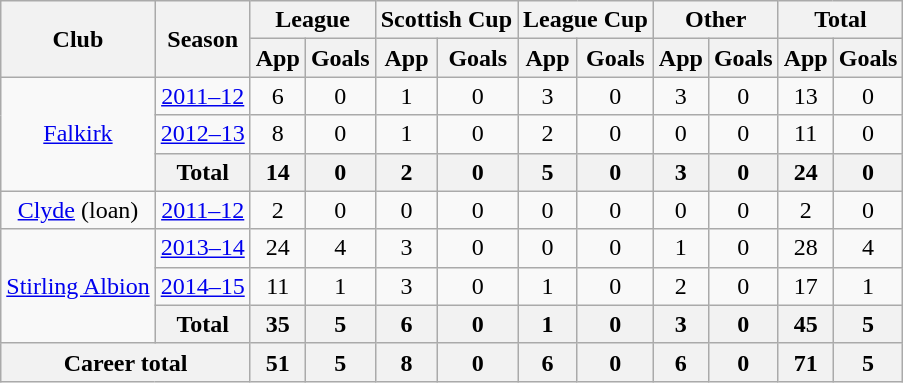<table class="wikitable">
<tr>
<th rowspan=2>Club</th>
<th rowspan=2>Season</th>
<th colspan=2>League</th>
<th colspan=2>Scottish Cup</th>
<th colspan=2>League Cup</th>
<th colspan=2>Other</th>
<th colspan=2>Total</th>
</tr>
<tr>
<th>App</th>
<th>Goals</th>
<th>App</th>
<th>Goals</th>
<th>App</th>
<th>Goals</th>
<th>App</th>
<th>Goals</th>
<th>App</th>
<th>Goals</th>
</tr>
<tr align=center>
<td rowspan=3><a href='#'>Falkirk</a></td>
<td><a href='#'>2011–12</a></td>
<td>6</td>
<td>0</td>
<td>1</td>
<td>0</td>
<td>3</td>
<td>0</td>
<td>3</td>
<td>0</td>
<td>13</td>
<td>0</td>
</tr>
<tr align=center>
<td><a href='#'>2012–13</a></td>
<td>8</td>
<td>0</td>
<td>1</td>
<td>0</td>
<td>2</td>
<td>0</td>
<td>0</td>
<td>0</td>
<td>11</td>
<td>0</td>
</tr>
<tr align=center>
<th>Total</th>
<th>14</th>
<th>0</th>
<th>2</th>
<th>0</th>
<th>5</th>
<th>0</th>
<th>3</th>
<th>0</th>
<th>24</th>
<th>0</th>
</tr>
<tr align=center>
<td rowspan=1><a href='#'>Clyde</a> (loan)</td>
<td><a href='#'>2011–12</a></td>
<td>2</td>
<td>0</td>
<td>0</td>
<td>0</td>
<td>0</td>
<td>0</td>
<td>0</td>
<td>0</td>
<td>2</td>
<td>0</td>
</tr>
<tr align=center>
<td rowspan=3><a href='#'>Stirling Albion</a></td>
<td><a href='#'>2013–14</a></td>
<td>24</td>
<td>4</td>
<td>3</td>
<td>0</td>
<td>0</td>
<td>0</td>
<td>1</td>
<td>0</td>
<td>28</td>
<td>4</td>
</tr>
<tr align=center>
<td><a href='#'>2014–15</a></td>
<td>11</td>
<td>1</td>
<td>3</td>
<td>0</td>
<td>1</td>
<td>0</td>
<td>2</td>
<td>0</td>
<td>17</td>
<td>1</td>
</tr>
<tr align=center>
<th>Total</th>
<th>35</th>
<th>5</th>
<th>6</th>
<th>0</th>
<th>1</th>
<th>0</th>
<th>3</th>
<th>0</th>
<th>45</th>
<th>5</th>
</tr>
<tr align=center>
<th colspan=2>Career total</th>
<th>51</th>
<th>5</th>
<th>8</th>
<th>0</th>
<th>6</th>
<th>0</th>
<th>6</th>
<th>0</th>
<th>71</th>
<th>5</th>
</tr>
</table>
